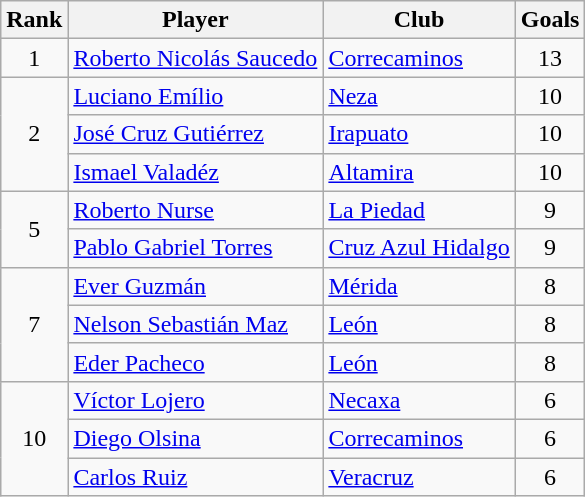<table class="wikitable">
<tr>
<th>Rank</th>
<th>Player</th>
<th>Club</th>
<th>Goals</th>
</tr>
<tr>
<td align=center rowspan=1>1</td>
<td> <a href='#'>Roberto Nicolás Saucedo</a></td>
<td><a href='#'>Correcaminos</a></td>
<td align=center>13</td>
</tr>
<tr>
<td align=center rowspan=3>2</td>
<td> <a href='#'>Luciano Emílio</a></td>
<td><a href='#'>Neza</a></td>
<td align=center>10</td>
</tr>
<tr>
<td> <a href='#'>José Cruz Gutiérrez</a></td>
<td><a href='#'>Irapuato</a></td>
<td align=center>10</td>
</tr>
<tr>
<td> <a href='#'>Ismael Valadéz</a></td>
<td><a href='#'>Altamira</a></td>
<td align=center>10</td>
</tr>
<tr>
<td align=center rowspan=2>5</td>
<td> <a href='#'>Roberto Nurse</a></td>
<td><a href='#'>La Piedad</a></td>
<td align=center>9</td>
</tr>
<tr>
<td> <a href='#'>Pablo Gabriel Torres</a></td>
<td><a href='#'>Cruz Azul Hidalgo</a></td>
<td align=center>9</td>
</tr>
<tr>
<td align=center rowspan=3>7</td>
<td> <a href='#'>Ever Guzmán</a></td>
<td><a href='#'>Mérida</a></td>
<td align=center>8</td>
</tr>
<tr>
<td> <a href='#'>Nelson Sebastián Maz</a></td>
<td><a href='#'>León</a></td>
<td align=center>8</td>
</tr>
<tr>
<td> <a href='#'>Eder Pacheco</a></td>
<td><a href='#'>León</a></td>
<td align=center>8</td>
</tr>
<tr>
<td align=center rowspan=3>10</td>
<td> <a href='#'>Víctor Lojero</a></td>
<td><a href='#'>Necaxa</a></td>
<td align=center>6</td>
</tr>
<tr>
<td> <a href='#'>Diego Olsina</a></td>
<td><a href='#'>Correcaminos</a></td>
<td align=center>6</td>
</tr>
<tr>
<td> <a href='#'>Carlos Ruiz</a></td>
<td><a href='#'>Veracruz</a></td>
<td align=center>6</td>
</tr>
</table>
